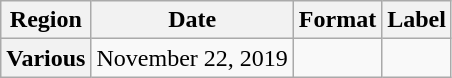<table class="wikitable plainrowheaders">
<tr>
<th>Region</th>
<th>Date</th>
<th>Format</th>
<th>Label</th>
</tr>
<tr>
<th scope="row">Various</th>
<td>November 22, 2019</td>
<td></td>
<td></td>
</tr>
</table>
